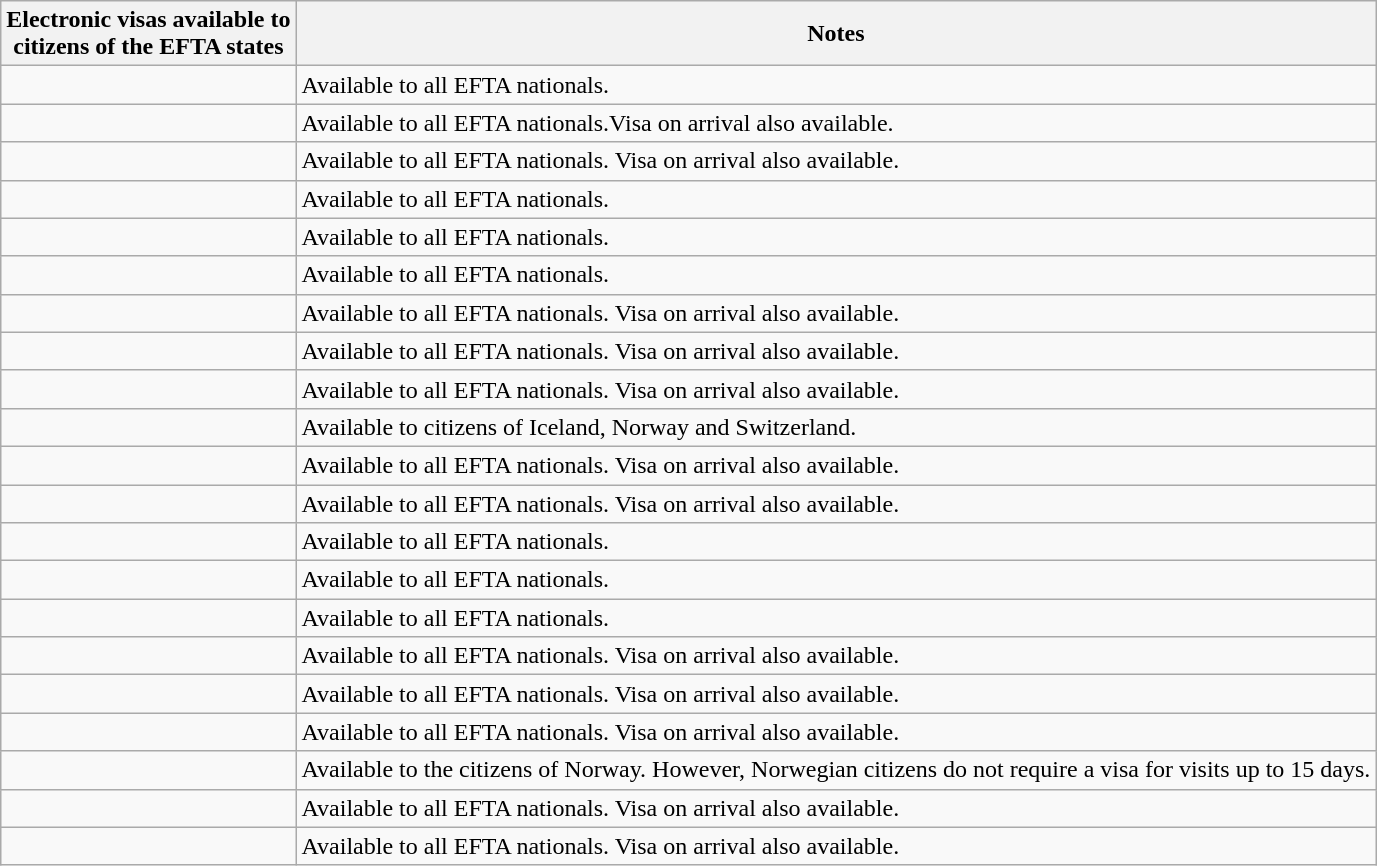<table class="wikitable">
<tr>
<th>Electronic visas available to<br>citizens of the EFTA states</th>
<th>Notes</th>
</tr>
<tr>
<td></td>
<td>Available to all EFTA nationals.</td>
</tr>
<tr>
<td></td>
<td>Available to all EFTA nationals.Visa on arrival also available.</td>
</tr>
<tr>
<td></td>
<td>Available to all EFTA nationals. Visa on arrival also available.</td>
</tr>
<tr>
<td></td>
<td>Available to all EFTA nationals.</td>
</tr>
<tr>
<td></td>
<td>Available to all EFTA nationals.</td>
</tr>
<tr>
<td></td>
<td>Available to all EFTA nationals.</td>
</tr>
<tr>
<td></td>
<td>Available to all EFTA nationals. Visa on arrival also available.</td>
</tr>
<tr>
<td></td>
<td>Available to all EFTA nationals. Visa on arrival also available.</td>
</tr>
<tr>
<td></td>
<td>Available to all EFTA nationals. Visa on arrival also available.</td>
</tr>
<tr>
<td></td>
<td>Available to citizens of Iceland, Norway and Switzerland.</td>
</tr>
<tr>
<td></td>
<td>Available to all EFTA nationals. Visa on arrival also available.</td>
</tr>
<tr>
<td></td>
<td>Available to all EFTA nationals. Visa on arrival also available.</td>
</tr>
<tr>
<td></td>
<td>Available to all EFTA nationals.</td>
</tr>
<tr>
<td></td>
<td>Available to all EFTA nationals.</td>
</tr>
<tr>
<td></td>
<td>Available to all EFTA nationals.</td>
</tr>
<tr>
<td></td>
<td>Available to all EFTA nationals. Visa on arrival also available.</td>
</tr>
<tr>
<td></td>
<td>Available to all EFTA nationals. Visa on arrival also available.</td>
</tr>
<tr>
<td></td>
<td>Available to all EFTA nationals. Visa on arrival also available.</td>
</tr>
<tr>
<td></td>
<td>Available to the citizens of Norway. However, Norwegian citizens do not require a visa for visits up to 15 days.</td>
</tr>
<tr>
<td></td>
<td>Available to all EFTA nationals. Visa on arrival also available.</td>
</tr>
<tr>
<td></td>
<td>Available to all EFTA nationals. Visa on arrival also available.</td>
</tr>
</table>
